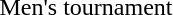<table>
<tr valign="top">
<td>Men's tournament<br></td>
<td></td>
<td></td>
<td></td>
</tr>
</table>
